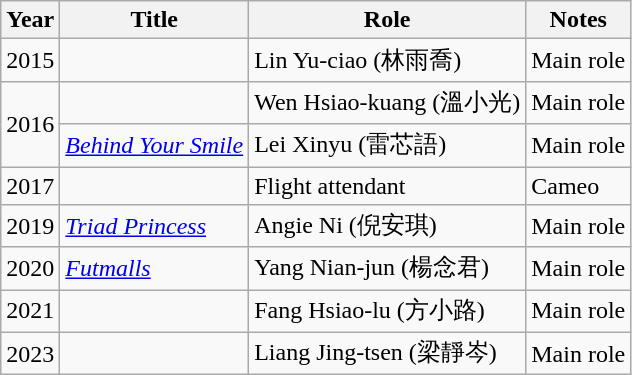<table class="wikitable">
<tr>
<th>Year</th>
<th>Title</th>
<th>Role</th>
<th>Notes</th>
</tr>
<tr>
<td>2015</td>
<td><em></em></td>
<td>Lin Yu-ciao (林雨喬)</td>
<td>Main role</td>
</tr>
<tr>
<td rowspan="2">2016</td>
<td><em></em></td>
<td>Wen Hsiao-kuang (溫小光)</td>
<td>Main role</td>
</tr>
<tr>
<td><em><a href='#'>Behind Your Smile</a></em></td>
<td>Lei Xinyu (雷芯語)</td>
<td>Main role</td>
</tr>
<tr>
<td>2017</td>
<td><em></em></td>
<td>Flight attendant</td>
<td>Cameo</td>
</tr>
<tr>
<td>2019</td>
<td><em><a href='#'>Triad Princess</a></em></td>
<td>Angie Ni (倪安琪)</td>
<td>Main role</td>
</tr>
<tr>
<td>2020</td>
<td><em><a href='#'>Futmalls</a></em></td>
<td>Yang Nian-jun (楊念君)</td>
<td>Main role</td>
</tr>
<tr>
<td>2021</td>
<td><em></em></td>
<td>Fang Hsiao-lu (方小路)</td>
<td>Main role</td>
</tr>
<tr>
<td>2023</td>
<td><em></em></td>
<td>Liang Jing-tsen (梁靜岑)</td>
<td>Main role</td>
</tr>
</table>
